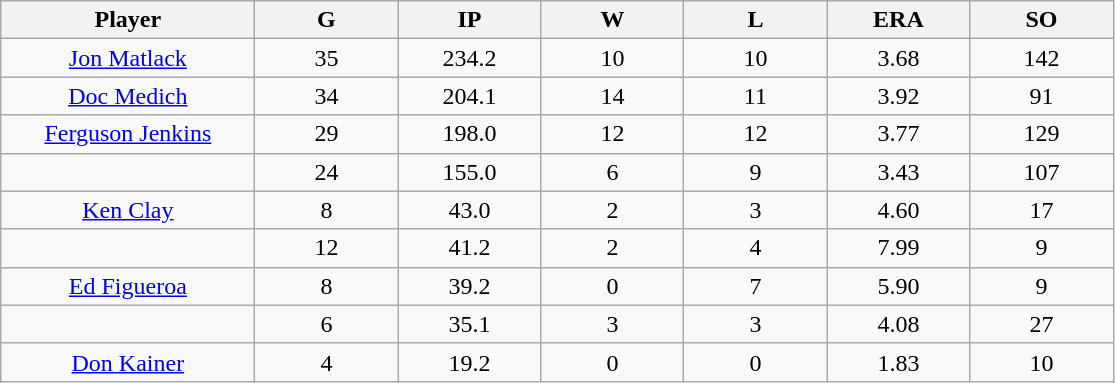<table class="wikitable sortable">
<tr>
<th bgcolor="#DDDDFF" width="16%">Player</th>
<th bgcolor="#DDDDFF" width="9%">G</th>
<th bgcolor="#DDDDFF" width="9%">IP</th>
<th bgcolor="#DDDDFF" width="9%">W</th>
<th bgcolor="#DDDDFF" width="9%">L</th>
<th bgcolor="#DDDDFF" width="9%">ERA</th>
<th bgcolor="#DDDDFF" width="9%">SO</th>
</tr>
<tr align="center">
<td><a href='#'>Jon Matlack</a></td>
<td>35</td>
<td>234.2</td>
<td>10</td>
<td>10</td>
<td>3.68</td>
<td>142</td>
</tr>
<tr align=center>
<td><a href='#'>Doc Medich</a></td>
<td>34</td>
<td>204.1</td>
<td>14</td>
<td>11</td>
<td>3.92</td>
<td>91</td>
</tr>
<tr align=center>
<td><a href='#'>Ferguson Jenkins</a></td>
<td>29</td>
<td>198.0</td>
<td>12</td>
<td>12</td>
<td>3.77</td>
<td>129</td>
</tr>
<tr align=center>
<td></td>
<td>24</td>
<td>155.0</td>
<td>6</td>
<td>9</td>
<td>3.43</td>
<td>107</td>
</tr>
<tr align="center">
<td><a href='#'>Ken Clay</a></td>
<td>8</td>
<td>43.0</td>
<td>2</td>
<td>3</td>
<td>4.60</td>
<td>17</td>
</tr>
<tr align=center>
<td></td>
<td>12</td>
<td>41.2</td>
<td>2</td>
<td>4</td>
<td>7.99</td>
<td>9</td>
</tr>
<tr align="center">
<td><a href='#'>Ed Figueroa</a></td>
<td>8</td>
<td>39.2</td>
<td>0</td>
<td>7</td>
<td>5.90</td>
<td>9</td>
</tr>
<tr align=center>
<td></td>
<td>6</td>
<td>35.1</td>
<td>3</td>
<td>3</td>
<td>4.08</td>
<td>27</td>
</tr>
<tr align="center">
<td><a href='#'>Don Kainer</a></td>
<td>4</td>
<td>19.2</td>
<td>0</td>
<td>0</td>
<td>1.83</td>
<td>10</td>
</tr>
</table>
